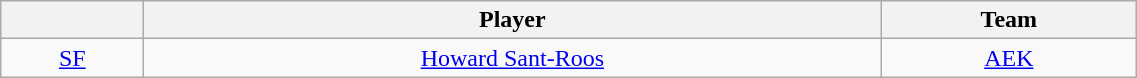<table class="wikitable" style="text-align: center;" width="60%">
<tr>
<th style="text-align:center;"></th>
<th style="text-align:center;">Player</th>
<th style="text-align:center;">Team</th>
</tr>
<tr>
<td style="text-align:center;"><a href='#'>SF</a></td>
<td> <a href='#'>Howard Sant-Roos</a></td>
<td><a href='#'>AEK</a></td>
</tr>
</table>
